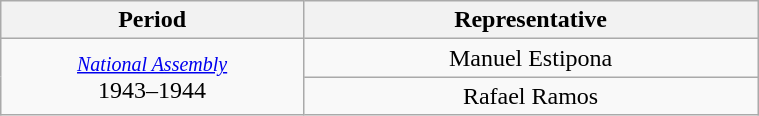<table class="wikitable" style="text-align:center; width:40%;">
<tr>
<th width="40%">Period</th>
<th>Representative</th>
</tr>
<tr>
<td rowspan=2><small><a href='#'><em>National Assembly</em></a></small><br>1943–1944</td>
<td>Manuel Estipona</td>
</tr>
<tr>
<td>Rafael Ramos</td>
</tr>
</table>
